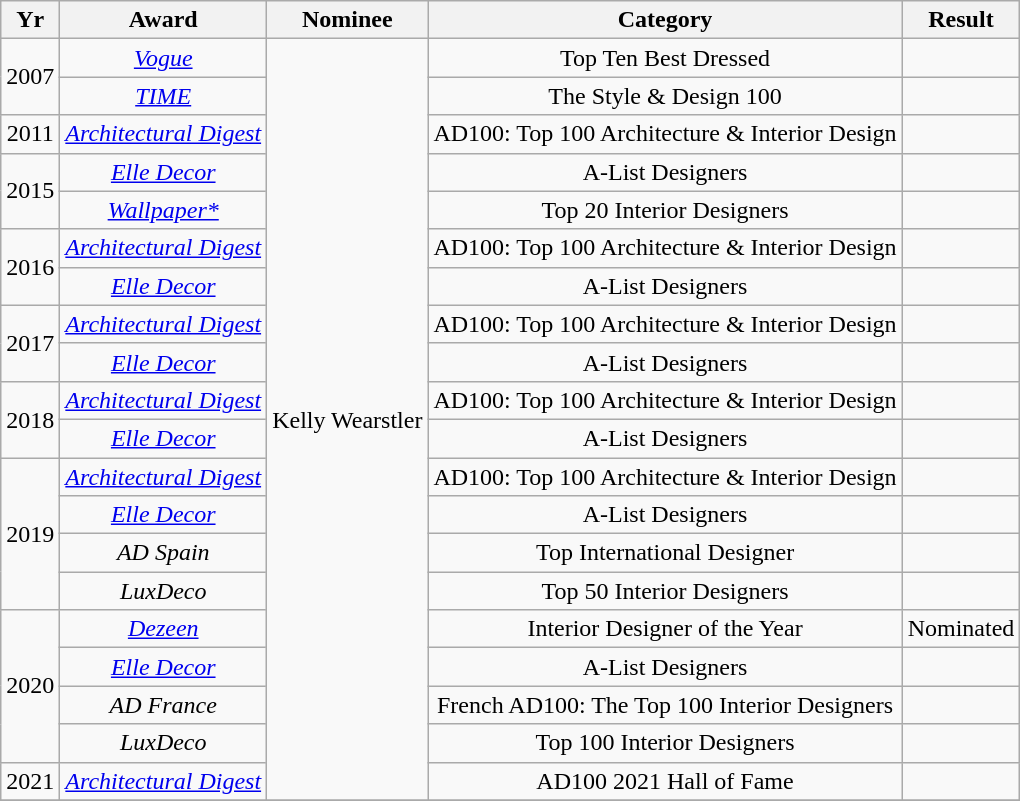<table class="wikitable sortable" style="text-align:center;">
<tr>
<th>Yr</th>
<th>Award</th>
<th>Nominee</th>
<th>Category</th>
<th>Result</th>
</tr>
<tr>
<td rowspan="2">2007</td>
<td rowspan="1"><em><a href='#'>Vogue</a></em></td>
<td rowspan="20">Kelly Wearstler</td>
<td>Top Ten Best Dressed</td>
<td></td>
</tr>
<tr>
<td rowspan="1"><em><a href='#'>TIME</a></em></td>
<td>The Style & Design 100</td>
<td></td>
</tr>
<tr>
<td rowspan="1">2011</td>
<td rowspan="1"><em><a href='#'>Architectural Digest</a></em></td>
<td>AD100: Top 100 Architecture & Interior Design</td>
<td></td>
</tr>
<tr>
<td rowspan="2">2015</td>
<td rowspan="1"><em><a href='#'>Elle Decor</a></em></td>
<td>A-List Designers</td>
<td></td>
</tr>
<tr>
<td rowspan="1"><em><a href='#'>Wallpaper*</a></em></td>
<td>Top 20 Interior Designers</td>
<td></td>
</tr>
<tr>
<td rowspan="2">2016</td>
<td rowspan="1"><em><a href='#'>Architectural Digest</a></em></td>
<td>AD100: Top 100 Architecture & Interior Design</td>
<td></td>
</tr>
<tr>
<td rowspan="1"><em><a href='#'>Elle Decor</a></em></td>
<td>A-List Designers</td>
<td></td>
</tr>
<tr>
<td rowspan="2">2017</td>
<td rowspan="1"><em><a href='#'>Architectural Digest</a></em></td>
<td AD100: Top 100 Architecture & Interior Design>AD100: Top 100 Architecture & Interior Design</td>
<td></td>
</tr>
<tr>
<td><em><a href='#'>Elle Decor</a></em></td>
<td A-List Designers>A-List Designers</td>
<td></td>
</tr>
<tr>
<td rowspan="2">2018</td>
<td rowspan="1"><em><a href='#'>Architectural Digest</a></em></td>
<td AD100: Top 100 Architecture & Interior Design>AD100: Top 100 Architecture & Interior Design</td>
<td></td>
</tr>
<tr>
<td><em><a href='#'>Elle Decor</a></em></td>
<td A-List Designers>A-List Designers</td>
<td></td>
</tr>
<tr>
<td rowspan="4">2019</td>
<td rowspan="1"><em><a href='#'>Architectural Digest</a></em></td>
<td>AD100: Top 100 Architecture & Interior Design</td>
<td></td>
</tr>
<tr>
<td><em><a href='#'>Elle Decor</a></em></td>
<td>A-List Designers</td>
<td></td>
</tr>
<tr>
<td><em>AD Spain</em></td>
<td Top International Designer>Top International Designer</td>
<td></td>
</tr>
<tr>
<td><em>LuxDeco</em></td>
<td Top 50 Interior Designers>Top 50 Interior Designers</td>
<td></td>
</tr>
<tr>
<td rowspan="4">2020</td>
<td><em><a href='#'>Dezeen</a></em></td>
<td>Interior Designer of the Year</td>
<td>Nominated</td>
</tr>
<tr>
<td><em><a href='#'>Elle Decor</a></em></td>
<td>A-List Designers</td>
<td></td>
</tr>
<tr>
<td><em>AD France</em></td>
<td French AD100: The Top 100 Interior Designers>French AD100: The Top 100 Interior Designers</td>
<td></td>
</tr>
<tr>
<td><em>LuxDeco</em></td>
<td>Top 100 Interior Designers</td>
<td></td>
</tr>
<tr>
<td>2021</td>
<td rowspan="1"><em><a href='#'>Architectural Digest</a></em></td>
<td>AD100 2021 Hall of Fame</td>
<td></td>
</tr>
<tr>
</tr>
</table>
